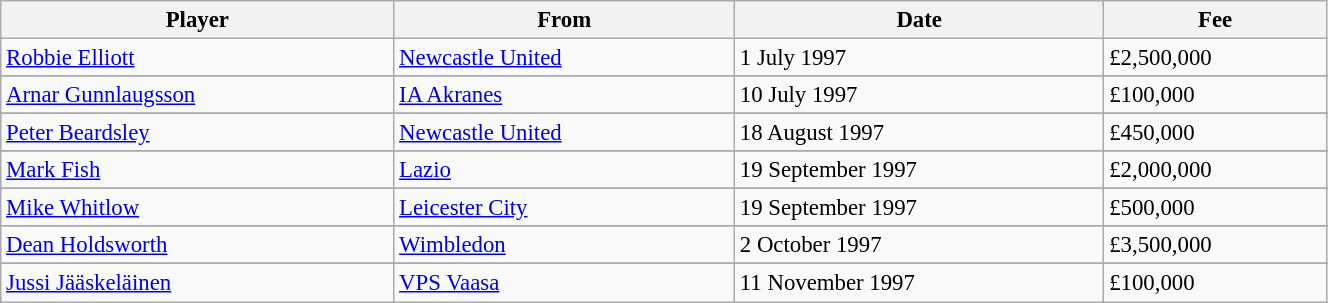<table class="wikitable sortable" style="text-align:center; font-size:95%;width:70%; text-align:left">
<tr>
<th>Player</th>
<th>From</th>
<th>Date</th>
<th>Fee</th>
</tr>
<tr --->
<td> <a href='#'>Robbie Elliott</a></td>
<td> <a href='#'>Newcastle United</a></td>
<td>1 July 1997</td>
<td>£2,500,000</td>
</tr>
<tr --->
</tr>
<tr --->
<td> <a href='#'>Arnar Gunnlaugsson</a></td>
<td> <a href='#'>IA Akranes</a></td>
<td>10 July 1997</td>
<td>£100,000</td>
</tr>
<tr --->
</tr>
<tr --->
<td> <a href='#'>Peter Beardsley</a></td>
<td> <a href='#'>Newcastle United</a></td>
<td>18 August 1997</td>
<td>£450,000</td>
</tr>
<tr --->
</tr>
<tr --->
<td> <a href='#'>Mark Fish</a></td>
<td> <a href='#'>Lazio</a></td>
<td>19 September 1997</td>
<td>£2,000,000</td>
</tr>
<tr --->
</tr>
<tr --->
<td> <a href='#'>Mike Whitlow</a></td>
<td> <a href='#'>Leicester City</a></td>
<td>19 September 1997</td>
<td>£500,000</td>
</tr>
<tr --->
</tr>
<tr --->
<td> <a href='#'>Dean Holdsworth</a></td>
<td> <a href='#'>Wimbledon</a></td>
<td>2 October 1997</td>
<td>£3,500,000</td>
</tr>
<tr --->
</tr>
<tr --->
<td> <a href='#'>Jussi Jääskeläinen</a></td>
<td> <a href='#'>VPS Vaasa</a></td>
<td>11 November 1997</td>
<td>£100,000</td>
</tr>
</table>
